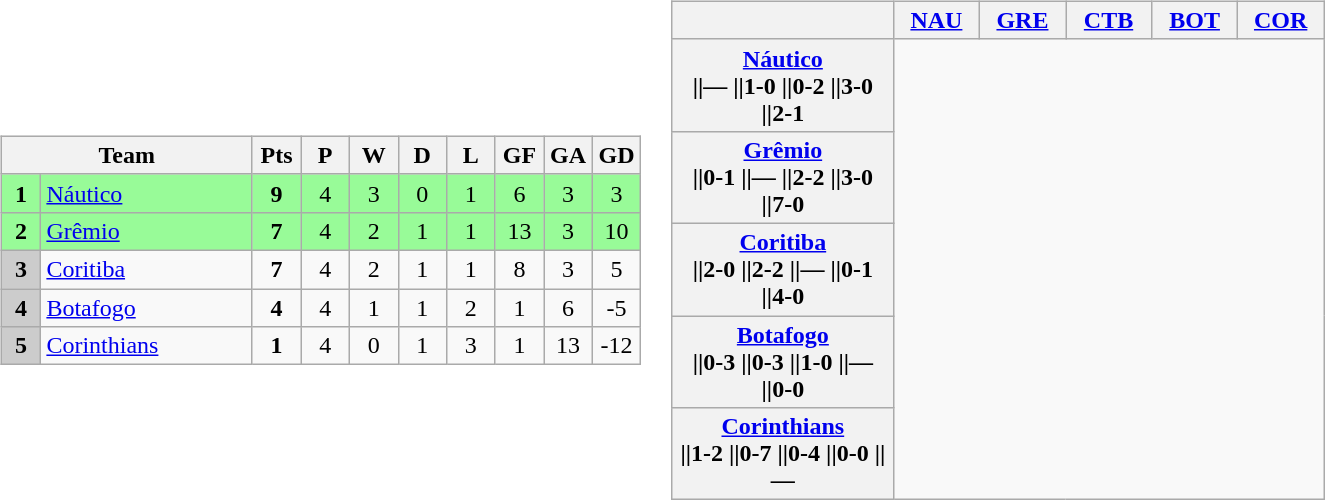<table>
<tr>
<td><br><table class="wikitable" style="text-align: center;">
<tr>
<th width="160" colspan="2">Team</th>
<th width="25">Pts</th>
<th width="25">P</th>
<th width="25">W</th>
<th width="25">D</th>
<th width="25">L</th>
<th width="25">GF</th>
<th width="25">GA</th>
<th width="25">GD</th>
</tr>
<tr>
<th style="background-color:#98FB98;">1</th>
<td style="background-color:#98FB98; text-align:left;"><a href='#'>Náutico</a></td>
<td style="background-color:#98FB98;"><strong>9</strong></td>
<td style="background-color:#98FB98;">4</td>
<td style="background-color:#98FB98;">3</td>
<td style="background-color:#98FB98;">0</td>
<td style="background-color:#98FB98;">1</td>
<td style="background-color:#98FB98;">6</td>
<td style="background-color:#98FB98;">3</td>
<td style="background-color:#98FB98;">3</td>
</tr>
<tr>
<th style="background-color:#98FB98;">2</th>
<td style="background-color:#98FB98; text-align:left;"><a href='#'>Grêmio</a></td>
<td style="background-color:#98FB98;"><strong>7</strong></td>
<td style="background-color:#98FB98;">4</td>
<td style="background-color:#98FB98;">2</td>
<td style="background-color:#98FB98;">1</td>
<td style="background-color:#98FB98;">1</td>
<td style="background-color:#98FB98;">13</td>
<td style="background-color:#98FB98;">3</td>
<td style="background-color:#98FB98;">10</td>
</tr>
<tr>
<th style="background-color:#ccc;">3</th>
<td style="text-align:left;"><a href='#'>Coritiba</a></td>
<td><strong>7</strong></td>
<td>4</td>
<td>2</td>
<td>1</td>
<td>1</td>
<td>8</td>
<td>3</td>
<td>5</td>
</tr>
<tr>
<th style="background-color:#ccc;">4</th>
<td style="text-align:left;"><a href='#'>Botafogo</a></td>
<td><strong>4</strong></td>
<td>4</td>
<td>1</td>
<td>1</td>
<td>2</td>
<td>1</td>
<td>6</td>
<td>-5</td>
</tr>
<tr>
<th style="background-color:#ccc;">5</th>
<td style="text-align:left;"><a href='#'>Corinthians</a></td>
<td><strong>1</strong></td>
<td>4</td>
<td>0</td>
<td>1</td>
<td>3</td>
<td>1</td>
<td>13</td>
<td>-12</td>
</tr>
</table>
</td>
<td><br><table class="wikitable" style="text-align:center">
<tr>
<th width="140"> </th>
<th width="50"><a href='#'>NAU</a></th>
<th width="50"><a href='#'>GRE</a></th>
<th width="50"><a href='#'>CTB</a></th>
<th width="50"><a href='#'>BOT</a></th>
<th width="50"><a href='#'>COR</a></th>
</tr>
<tr>
<th><a href='#'>Náutico</a><br> ||—
 ||1-0
 ||0-2
 ||3-0
 ||2-1</th>
</tr>
<tr>
<th><a href='#'>Grêmio</a><br> ||0-1
 ||—
 ||2-2
 ||3-0
 ||7-0</th>
</tr>
<tr>
<th><a href='#'>Coritiba</a><br> ||2-0
 ||2-2
 ||—
 ||0-1
 ||4-0</th>
</tr>
<tr>
<th><a href='#'>Botafogo</a><br> ||0-3
 ||0-3
 ||1-0
 ||—
 ||0-0</th>
</tr>
<tr>
<th><a href='#'>Corinthians</a><br> ||1-2
 ||0-7
 ||0-4
 ||0-0
 ||—</th>
</tr>
</table>
</td>
</tr>
</table>
